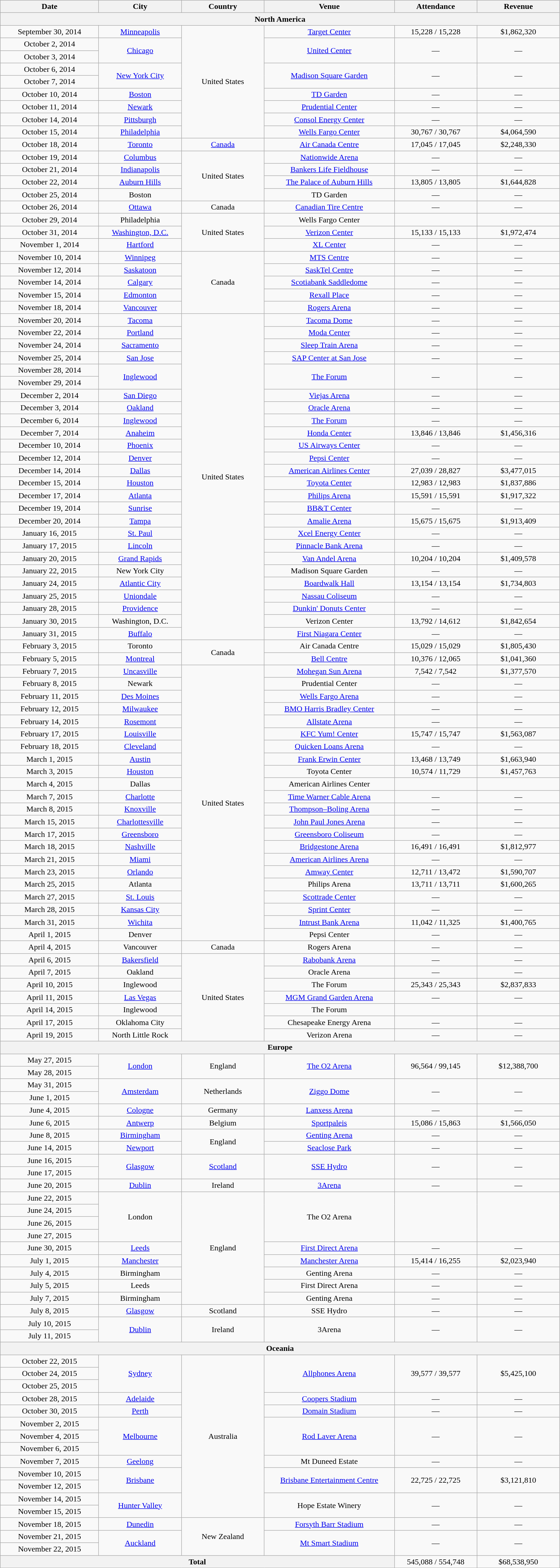<table class="wikitable" style="text-align:center;">
<tr>
<th scope="col" style="width:12em;">Date</th>
<th scope="col" style="width:10em;">City</th>
<th scope="col" style="width:10em;">Country</th>
<th scope="col" style="width:16em;">Venue</th>
<th scope="col" style="width:10em;">Attendance</th>
<th scope="col" style="width:10em;">Revenue</th>
</tr>
<tr>
<th colspan="6">North America</th>
</tr>
<tr>
<td>September 30, 2014</td>
<td><a href='#'>Minneapolis</a></td>
<td rowspan="9">United States</td>
<td><a href='#'>Target Center</a></td>
<td>15,228 / 15,228</td>
<td>$1,862,320</td>
</tr>
<tr>
<td>October 2, 2014</td>
<td rowspan="2"><a href='#'>Chicago</a></td>
<td rowspan="2"><a href='#'>United Center</a></td>
<td rowspan="2">—</td>
<td rowspan="2">—</td>
</tr>
<tr>
<td>October 3, 2014</td>
</tr>
<tr>
<td>October 6, 2014</td>
<td rowspan="2"><a href='#'>New York City</a></td>
<td rowspan="2"><a href='#'>Madison Square Garden</a></td>
<td rowspan="2">—</td>
<td rowspan="2">—</td>
</tr>
<tr>
<td>October 7, 2014</td>
</tr>
<tr>
<td>October 10, 2014</td>
<td><a href='#'>Boston</a></td>
<td><a href='#'>TD Garden</a></td>
<td>—</td>
<td>—</td>
</tr>
<tr>
<td>October 11, 2014</td>
<td><a href='#'>Newark</a></td>
<td><a href='#'>Prudential Center</a></td>
<td>—</td>
<td>—</td>
</tr>
<tr>
<td>October 14, 2014</td>
<td><a href='#'>Pittsburgh</a></td>
<td><a href='#'>Consol Energy Center</a></td>
<td>—</td>
<td>—</td>
</tr>
<tr>
<td>October 15, 2014</td>
<td><a href='#'>Philadelphia</a></td>
<td><a href='#'>Wells Fargo Center</a></td>
<td>30,767 / 30,767</td>
<td>$4,064,590</td>
</tr>
<tr>
<td>October 18, 2014</td>
<td><a href='#'>Toronto</a></td>
<td><a href='#'>Canada</a></td>
<td><a href='#'>Air Canada Centre</a></td>
<td>17,045 / 17,045</td>
<td>$2,248,330</td>
</tr>
<tr>
<td>October 19, 2014</td>
<td><a href='#'>Columbus</a></td>
<td rowspan="4">United States</td>
<td><a href='#'>Nationwide Arena</a></td>
<td>—</td>
<td>—</td>
</tr>
<tr>
<td>October 21, 2014</td>
<td><a href='#'>Indianapolis</a></td>
<td><a href='#'>Bankers Life Fieldhouse</a></td>
<td>—</td>
<td>—</td>
</tr>
<tr>
<td>October 22, 2014</td>
<td><a href='#'>Auburn Hills</a></td>
<td><a href='#'>The Palace of Auburn Hills</a></td>
<td>13,805 / 13,805</td>
<td>$1,644,828</td>
</tr>
<tr>
<td>October 25, 2014</td>
<td>Boston</td>
<td>TD Garden</td>
<td>—</td>
<td>—</td>
</tr>
<tr>
<td>October 26, 2014</td>
<td><a href='#'>Ottawa</a></td>
<td>Canada</td>
<td><a href='#'>Canadian Tire Centre</a></td>
<td>—</td>
<td>—</td>
</tr>
<tr>
<td>October 29, 2014</td>
<td>Philadelphia</td>
<td rowspan="3">United States</td>
<td>Wells Fargo Center</td>
<td></td>
<td></td>
</tr>
<tr>
<td>October 31, 2014</td>
<td><a href='#'>Washington, D.C.</a></td>
<td><a href='#'>Verizon Center</a></td>
<td>15,133 / 15,133</td>
<td>$1,972,474</td>
</tr>
<tr>
<td>November 1, 2014</td>
<td><a href='#'>Hartford</a></td>
<td><a href='#'>XL Center</a></td>
<td>—</td>
<td>—</td>
</tr>
<tr>
<td>November 10, 2014</td>
<td><a href='#'>Winnipeg</a></td>
<td rowspan="5">Canada</td>
<td><a href='#'>MTS Centre</a></td>
<td>—</td>
<td>—</td>
</tr>
<tr>
<td>November 12, 2014</td>
<td><a href='#'>Saskatoon</a></td>
<td><a href='#'>SaskTel Centre</a></td>
<td>—</td>
<td>—</td>
</tr>
<tr>
<td>November 14, 2014</td>
<td><a href='#'>Calgary</a></td>
<td><a href='#'>Scotiabank Saddledome</a></td>
<td>—</td>
<td>—</td>
</tr>
<tr>
<td>November 15, 2014</td>
<td><a href='#'>Edmonton</a></td>
<td><a href='#'>Rexall Place</a></td>
<td>—</td>
<td>—</td>
</tr>
<tr>
<td>November 18, 2014</td>
<td><a href='#'>Vancouver</a></td>
<td><a href='#'>Rogers Arena</a></td>
<td>—</td>
<td>—</td>
</tr>
<tr>
<td>November 20, 2014</td>
<td><a href='#'>Tacoma</a></td>
<td rowspan="26">United States</td>
<td><a href='#'>Tacoma Dome</a></td>
<td>—</td>
<td>—</td>
</tr>
<tr>
<td>November 22, 2014</td>
<td><a href='#'>Portland</a></td>
<td><a href='#'>Moda Center</a></td>
<td>—</td>
<td>—</td>
</tr>
<tr>
<td>November 24, 2014</td>
<td><a href='#'>Sacramento</a></td>
<td><a href='#'>Sleep Train Arena</a></td>
<td>—</td>
<td>—</td>
</tr>
<tr>
<td>November 25, 2014</td>
<td><a href='#'>San Jose</a></td>
<td><a href='#'>SAP Center at San Jose</a></td>
<td>—</td>
<td>—</td>
</tr>
<tr>
<td>November 28, 2014</td>
<td rowspan="2"><a href='#'>Inglewood</a></td>
<td rowspan="2"><a href='#'>The Forum</a></td>
<td rowspan="2">—</td>
<td rowspan="2">—</td>
</tr>
<tr>
<td>November 29, 2014</td>
</tr>
<tr>
<td>December 2, 2014</td>
<td><a href='#'>San Diego</a></td>
<td><a href='#'>Viejas Arena</a></td>
<td>—</td>
<td>—</td>
</tr>
<tr>
<td>December 3, 2014</td>
<td><a href='#'>Oakland</a></td>
<td><a href='#'>Oracle Arena</a></td>
<td>—</td>
<td>—</td>
</tr>
<tr>
<td>December 6, 2014</td>
<td><a href='#'>Inglewood</a></td>
<td><a href='#'>The Forum</a></td>
<td>—</td>
<td>—</td>
</tr>
<tr>
<td>December 7, 2014</td>
<td><a href='#'>Anaheim</a></td>
<td><a href='#'>Honda Center</a></td>
<td>13,846 / 13,846</td>
<td>$1,456,316</td>
</tr>
<tr>
<td>December 10, 2014</td>
<td><a href='#'>Phoenix</a></td>
<td><a href='#'>US Airways Center</a></td>
<td>—</td>
<td>—</td>
</tr>
<tr>
<td>December 12, 2014</td>
<td><a href='#'>Denver</a></td>
<td><a href='#'>Pepsi Center</a></td>
<td>—</td>
<td>—</td>
</tr>
<tr>
<td>December 14, 2014</td>
<td><a href='#'>Dallas</a></td>
<td><a href='#'>American Airlines Center</a></td>
<td>27,039 / 28,827</td>
<td>$3,477,015</td>
</tr>
<tr>
<td>December 15, 2014</td>
<td><a href='#'>Houston</a></td>
<td><a href='#'>Toyota Center</a></td>
<td>12,983 / 12,983</td>
<td>$1,837,886</td>
</tr>
<tr>
<td>December 17, 2014</td>
<td><a href='#'>Atlanta</a></td>
<td><a href='#'>Philips Arena</a></td>
<td>15,591 / 15,591</td>
<td>$1,917,322</td>
</tr>
<tr>
<td>December 19, 2014</td>
<td><a href='#'>Sunrise</a></td>
<td><a href='#'>BB&T Center</a></td>
<td>—</td>
<td>—</td>
</tr>
<tr>
<td>December 20, 2014</td>
<td><a href='#'>Tampa</a></td>
<td><a href='#'>Amalie Arena</a></td>
<td>15,675 / 15,675</td>
<td>$1,913,409</td>
</tr>
<tr>
<td>January 16, 2015</td>
<td><a href='#'>St. Paul</a></td>
<td><a href='#'>Xcel Energy Center</a></td>
<td>—</td>
<td>—</td>
</tr>
<tr>
<td>January 17, 2015</td>
<td><a href='#'>Lincoln</a></td>
<td><a href='#'>Pinnacle Bank Arena</a></td>
<td>—</td>
<td>—</td>
</tr>
<tr>
<td>January 20, 2015</td>
<td><a href='#'>Grand Rapids</a></td>
<td><a href='#'>Van Andel Arena</a></td>
<td>10,204 / 10,204</td>
<td>$1,409,578</td>
</tr>
<tr>
<td>January 22, 2015</td>
<td>New York City</td>
<td>Madison Square Garden</td>
<td>—</td>
<td>—</td>
</tr>
<tr>
<td>January 24, 2015</td>
<td><a href='#'>Atlantic City</a></td>
<td><a href='#'>Boardwalk Hall</a></td>
<td>13,154 / 13,154</td>
<td>$1,734,803</td>
</tr>
<tr>
<td>January 25, 2015</td>
<td><a href='#'>Uniondale</a></td>
<td><a href='#'>Nassau Coliseum</a></td>
<td>—</td>
<td>—</td>
</tr>
<tr>
<td>January 28, 2015</td>
<td><a href='#'>Providence</a></td>
<td><a href='#'>Dunkin' Donuts Center</a></td>
<td>—</td>
<td>—</td>
</tr>
<tr>
<td>January 30, 2015</td>
<td>Washington, D.C.</td>
<td>Verizon Center</td>
<td>13,792 / 14,612</td>
<td>$1,842,654</td>
</tr>
<tr>
<td>January 31, 2015</td>
<td><a href='#'>Buffalo</a></td>
<td><a href='#'>First Niagara Center</a></td>
<td>—</td>
<td>—</td>
</tr>
<tr>
<td>February 3, 2015</td>
<td>Toronto</td>
<td rowspan="2">Canada</td>
<td>Air Canada Centre</td>
<td>15,029 / 15,029</td>
<td>$1,805,430</td>
</tr>
<tr>
<td>February 5, 2015</td>
<td><a href='#'>Montreal</a></td>
<td><a href='#'>Bell Centre</a></td>
<td>10,376 / 12,065</td>
<td>$1,041,360</td>
</tr>
<tr>
<td>February 7, 2015</td>
<td><a href='#'>Uncasville</a></td>
<td rowspan="22">United States</td>
<td><a href='#'>Mohegan Sun Arena</a></td>
<td>7,542 / 7,542</td>
<td>$1,377,570</td>
</tr>
<tr>
<td>February 8, 2015</td>
<td>Newark</td>
<td>Prudential Center</td>
<td>—</td>
<td>—</td>
</tr>
<tr>
<td>February 11, 2015</td>
<td><a href='#'>Des Moines</a></td>
<td><a href='#'>Wells Fargo Arena</a></td>
<td>—</td>
<td>—</td>
</tr>
<tr>
<td>February 12, 2015</td>
<td><a href='#'>Milwaukee</a></td>
<td><a href='#'>BMO Harris Bradley Center</a></td>
<td>—</td>
<td>—</td>
</tr>
<tr>
<td>February 14, 2015</td>
<td><a href='#'>Rosemont</a></td>
<td><a href='#'>Allstate Arena</a></td>
<td>—</td>
<td>—</td>
</tr>
<tr>
<td>February 17, 2015</td>
<td><a href='#'>Louisville</a></td>
<td><a href='#'>KFC Yum! Center</a></td>
<td>15,747 / 15,747</td>
<td>$1,563,087</td>
</tr>
<tr>
<td>February 18, 2015</td>
<td><a href='#'>Cleveland</a></td>
<td><a href='#'>Quicken Loans Arena</a></td>
<td>—</td>
<td>—</td>
</tr>
<tr>
<td>March 1, 2015</td>
<td><a href='#'>Austin</a></td>
<td><a href='#'>Frank Erwin Center</a></td>
<td>13,468 / 13,749</td>
<td>$1,663,940</td>
</tr>
<tr>
<td>March 3, 2015</td>
<td><a href='#'>Houston</a></td>
<td>Toyota Center</td>
<td>10,574 / 11,729</td>
<td>$1,457,763</td>
</tr>
<tr>
<td>March 4, 2015</td>
<td>Dallas</td>
<td>American Airlines Center</td>
<td></td>
<td></td>
</tr>
<tr>
<td>March 7, 2015</td>
<td><a href='#'>Charlotte</a></td>
<td><a href='#'>Time Warner Cable Arena</a></td>
<td>—</td>
<td>—</td>
</tr>
<tr>
<td>March 8, 2015</td>
<td><a href='#'>Knoxville</a></td>
<td><a href='#'>Thompson–Boling Arena</a></td>
<td>—</td>
<td>—</td>
</tr>
<tr>
<td>March 15, 2015</td>
<td><a href='#'>Charlottesville</a></td>
<td><a href='#'>John Paul Jones Arena</a></td>
<td>—</td>
<td>—</td>
</tr>
<tr>
<td>March 17, 2015</td>
<td><a href='#'>Greensboro</a></td>
<td><a href='#'>Greensboro Coliseum</a></td>
<td>—</td>
<td>—</td>
</tr>
<tr>
<td>March 18, 2015</td>
<td><a href='#'>Nashville</a></td>
<td><a href='#'>Bridgestone Arena</a></td>
<td>16,491 / 16,491</td>
<td>$1,812,977</td>
</tr>
<tr>
<td>March 21, 2015</td>
<td><a href='#'>Miami</a></td>
<td><a href='#'>American Airlines Arena</a></td>
<td>—</td>
<td>—</td>
</tr>
<tr>
<td>March 23, 2015</td>
<td><a href='#'>Orlando</a></td>
<td><a href='#'>Amway Center</a></td>
<td>12,711 / 13,472</td>
<td>$1,590,707</td>
</tr>
<tr>
<td>March 25, 2015</td>
<td>Atlanta</td>
<td>Philips Arena</td>
<td>13,711 / 13,711</td>
<td>$1,600,265</td>
</tr>
<tr>
<td>March 27, 2015</td>
<td><a href='#'>St. Louis</a></td>
<td><a href='#'>Scottrade Center</a></td>
<td>—</td>
<td>—</td>
</tr>
<tr>
<td>March 28, 2015</td>
<td><a href='#'>Kansas City</a></td>
<td><a href='#'>Sprint Center</a></td>
<td>—</td>
<td>—</td>
</tr>
<tr>
<td>March 31, 2015</td>
<td><a href='#'>Wichita</a></td>
<td><a href='#'>Intrust Bank Arena</a></td>
<td>11,042 / 11,325</td>
<td>$1,400,765</td>
</tr>
<tr>
<td>April 1, 2015</td>
<td>Denver</td>
<td>Pepsi Center</td>
<td>—</td>
<td>—</td>
</tr>
<tr>
<td>April 4, 2015</td>
<td>Vancouver</td>
<td>Canada</td>
<td>Rogers Arena</td>
<td>—</td>
<td>—</td>
</tr>
<tr>
<td>April 6, 2015</td>
<td><a href='#'>Bakersfield</a></td>
<td rowspan="7">United States</td>
<td><a href='#'>Rabobank Arena</a></td>
<td>—</td>
<td>—</td>
</tr>
<tr>
<td>April 7, 2015</td>
<td>Oakland</td>
<td>Oracle Arena</td>
<td>—</td>
<td>—</td>
</tr>
<tr>
<td>April 10, 2015</td>
<td>Inglewood</td>
<td>The Forum</td>
<td>25,343 / 25,343</td>
<td>$2,837,833</td>
</tr>
<tr>
<td>April 11, 2015</td>
<td><a href='#'>Las Vegas</a></td>
<td><a href='#'>MGM Grand Garden Arena</a></td>
<td>—</td>
<td>—</td>
</tr>
<tr>
<td>April 14, 2015</td>
<td>Inglewood</td>
<td>The Forum</td>
<td></td>
<td></td>
</tr>
<tr>
<td>April 17, 2015</td>
<td>Oklahoma City</td>
<td>Chesapeake Energy Arena</td>
<td>—</td>
<td>—</td>
</tr>
<tr>
<td>April 19, 2015</td>
<td>North Little Rock</td>
<td>Verizon Arena</td>
<td>—</td>
<td>—</td>
</tr>
<tr>
<th colspan="23">Europe</th>
</tr>
<tr>
<td>May 27, 2015</td>
<td rowspan="2"><a href='#'>London</a></td>
<td rowspan="2">England</td>
<td rowspan="2"><a href='#'>The O2 Arena</a></td>
<td rowspan="2">96,564 / 99,145</td>
<td rowspan="2">$12,388,700</td>
</tr>
<tr>
<td>May 28, 2015</td>
</tr>
<tr>
<td>May 31, 2015</td>
<td rowspan="2"><a href='#'>Amsterdam</a></td>
<td rowspan="2">Netherlands</td>
<td rowspan="2"><a href='#'>Ziggo Dome</a></td>
<td rowspan="2">—</td>
<td rowspan="2">—</td>
</tr>
<tr>
<td>June 1, 2015</td>
</tr>
<tr>
<td>June 4, 2015</td>
<td><a href='#'>Cologne</a></td>
<td>Germany</td>
<td><a href='#'>Lanxess Arena</a></td>
<td>—</td>
<td>—</td>
</tr>
<tr>
<td>June 6, 2015</td>
<td><a href='#'>Antwerp</a></td>
<td>Belgium</td>
<td><a href='#'>Sportpaleis</a></td>
<td>15,086 / 15,863</td>
<td>$1,566,050</td>
</tr>
<tr>
<td>June 8, 2015</td>
<td><a href='#'>Birmingham</a></td>
<td rowspan="2">England</td>
<td><a href='#'>Genting Arena</a></td>
<td>—</td>
<td>—</td>
</tr>
<tr>
<td>June 14, 2015</td>
<td><a href='#'>Newport</a></td>
<td><a href='#'>Seaclose Park</a></td>
<td>—</td>
<td>—</td>
</tr>
<tr>
<td>June 16, 2015</td>
<td rowspan="2"><a href='#'>Glasgow</a></td>
<td rowspan="2"><a href='#'>Scotland</a></td>
<td rowspan="2"><a href='#'>SSE Hydro</a></td>
<td rowspan="2">—</td>
<td rowspan="2">—</td>
</tr>
<tr>
<td>June 17, 2015</td>
</tr>
<tr>
<td>June 20, 2015</td>
<td><a href='#'>Dublin</a></td>
<td>Ireland</td>
<td><a href='#'>3Arena</a></td>
<td>—</td>
<td>—</td>
</tr>
<tr>
<td>June 22, 2015</td>
<td rowspan="4">London</td>
<td rowspan="9">England</td>
<td rowspan="4">The O2 Arena</td>
<td rowspan="4"></td>
<td rowspan="4"></td>
</tr>
<tr>
<td>June 24, 2015</td>
</tr>
<tr>
<td>June 26, 2015</td>
</tr>
<tr>
<td>June 27, 2015</td>
</tr>
<tr>
<td>June 30, 2015</td>
<td><a href='#'>Leeds</a></td>
<td><a href='#'>First Direct Arena</a></td>
<td>—</td>
<td>—</td>
</tr>
<tr>
<td>July 1, 2015</td>
<td><a href='#'>Manchester</a></td>
<td><a href='#'>Manchester Arena</a></td>
<td>15,414 / 16,255</td>
<td>$2,023,940</td>
</tr>
<tr>
<td>July 4, 2015</td>
<td>Birmingham</td>
<td>Genting Arena</td>
<td>—</td>
<td>—</td>
</tr>
<tr>
<td>July 5, 2015</td>
<td>Leeds</td>
<td>First Direct Arena</td>
<td>—</td>
<td>—</td>
</tr>
<tr>
<td>July 7, 2015</td>
<td>Birmingham</td>
<td>Genting Arena</td>
<td>—</td>
<td>—</td>
</tr>
<tr>
<td>July 8, 2015</td>
<td><a href='#'>Glasgow</a></td>
<td>Scotland</td>
<td>SSE Hydro</td>
<td>—</td>
<td>—</td>
</tr>
<tr>
<td>July 10, 2015</td>
<td rowspan="2"><a href='#'>Dublin</a></td>
<td rowspan="2">Ireland</td>
<td rowspan="2">3Arena</td>
<td rowspan="2">—</td>
<td rowspan="2">—</td>
</tr>
<tr>
<td>July 11, 2015</td>
</tr>
<tr>
<th colspan="23">Oceania</th>
</tr>
<tr>
<td>October 22, 2015</td>
<td rowspan="3"><a href='#'>Sydney</a></td>
<td rowspan="13">Australia</td>
<td rowspan="3"><a href='#'>Allphones Arena</a></td>
<td rowspan="3">39,577 / 39,577</td>
<td rowspan="3">$5,425,100</td>
</tr>
<tr>
<td>October 24, 2015</td>
</tr>
<tr>
<td>October 25, 2015</td>
</tr>
<tr>
<td>October 28, 2015</td>
<td><a href='#'>Adelaide</a></td>
<td><a href='#'>Coopers Stadium</a></td>
<td>—</td>
<td>—</td>
</tr>
<tr>
<td>October 30, 2015</td>
<td><a href='#'>Perth</a></td>
<td><a href='#'>Domain Stadium</a></td>
<td>—</td>
<td>—</td>
</tr>
<tr>
<td>November 2, 2015</td>
<td rowspan="3"><a href='#'>Melbourne</a></td>
<td rowspan="3"><a href='#'>Rod Laver Arena</a></td>
<td rowspan="3">—</td>
<td rowspan="3">—</td>
</tr>
<tr>
<td>November 4, 2015</td>
</tr>
<tr>
<td>November 6, 2015</td>
</tr>
<tr>
<td>November 7, 2015</td>
<td><a href='#'>Geelong</a></td>
<td>Mt Duneed Estate</td>
<td>—</td>
<td>—</td>
</tr>
<tr>
<td>November 10, 2015</td>
<td rowspan="2"><a href='#'>Brisbane</a></td>
<td rowspan="2"><a href='#'>Brisbane Entertainment Centre</a></td>
<td rowspan="2">22,725 / 22,725</td>
<td rowspan="2">$3,121,810</td>
</tr>
<tr>
<td>November 12, 2015</td>
</tr>
<tr>
<td>November 14, 2015</td>
<td rowspan="2"><a href='#'>Hunter Valley</a></td>
<td rowspan="2">Hope Estate Winery</td>
<td rowspan="2">—</td>
<td rowspan="2">—</td>
</tr>
<tr>
<td>November 15, 2015</td>
</tr>
<tr>
<td>November 18, 2015</td>
<td><a href='#'>Dunedin</a></td>
<td rowspan="3">New Zealand</td>
<td><a href='#'>Forsyth Barr Stadium</a></td>
<td>—</td>
<td>—</td>
</tr>
<tr>
<td>November 21, 2015</td>
<td rowspan="2"><a href='#'>Auckland</a></td>
<td rowspan="2"><a href='#'>Mt Smart Stadium</a></td>
<td rowspan="2">—</td>
<td rowspan="2">—</td>
</tr>
<tr>
<td>November 22, 2015</td>
</tr>
<tr>
<th colspan="4">Total</th>
<td>545,088 / 554,748</td>
<td>$68,538,950</td>
</tr>
</table>
